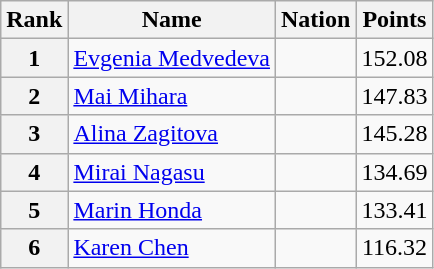<table class="wikitable sortable">
<tr>
<th>Rank</th>
<th>Name</th>
<th>Nation</th>
<th>Points</th>
</tr>
<tr>
<th>1</th>
<td><a href='#'>Evgenia Medvedeva</a></td>
<td></td>
<td align="center">152.08</td>
</tr>
<tr>
<th>2</th>
<td><a href='#'>Mai Mihara</a></td>
<td></td>
<td align="center">147.83</td>
</tr>
<tr>
<th>3</th>
<td><a href='#'>Alina Zagitova</a></td>
<td></td>
<td align="center">145.28</td>
</tr>
<tr>
<th>4</th>
<td><a href='#'>Mirai Nagasu</a></td>
<td></td>
<td align="center">134.69</td>
</tr>
<tr>
<th>5</th>
<td><a href='#'>Marin Honda</a></td>
<td></td>
<td align="center">133.41</td>
</tr>
<tr>
<th>6</th>
<td><a href='#'>Karen Chen</a></td>
<td></td>
<td align="center">116.32</td>
</tr>
</table>
